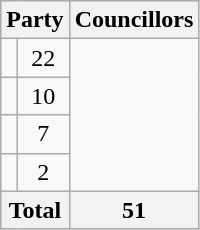<table class="wikitable">
<tr>
<th colspan=2>Party</th>
<th>Councillors</th>
</tr>
<tr>
<td></td>
<td align=center>22</td>
</tr>
<tr>
<td></td>
<td align=center>10</td>
</tr>
<tr>
<td></td>
<td align=center>7</td>
</tr>
<tr>
<td></td>
<td align=center>2</td>
</tr>
<tr>
<th colspan=2>Total</th>
<th>51</th>
</tr>
</table>
